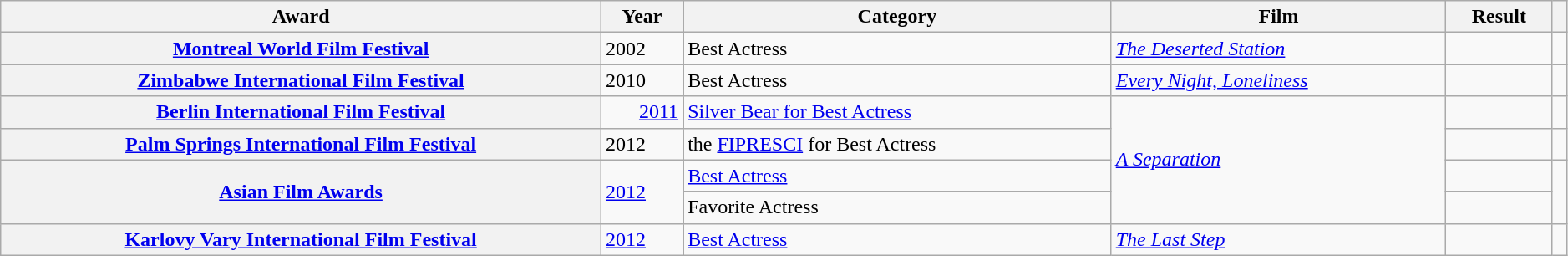<table class="wikitable " style="width:99%;">
<tr>
<th scope="col">Award</th>
<th scope="col">Year</th>
<th scope="col">Category</th>
<th scope="col">Film</th>
<th>Result</th>
<th scope="col" class="unsortable"></th>
</tr>
<tr>
<th><a href='#'>Montreal World Film Festival</a></th>
<td>2002</td>
<td>Best Actress</td>
<td><em><a href='#'>The Deserted Station</a></em></td>
<td></td>
<td></td>
</tr>
<tr>
<th><a href='#'>Zimbabwe International Film Festival</a></th>
<td>2010</td>
<td>Best Actress</td>
<td><em><a href='#'>Every Night, Loneliness</a></em></td>
<td></td>
<td></td>
</tr>
<tr>
<th><a href='#'>Berlin International Film Festival</a></th>
<td style="text-align:right;"><a href='#'>2011</a></td>
<td><a href='#'>Silver Bear for Best Actress</a></td>
<td rowspan="4"><em><a href='#'>A Separation</a></em></td>
<td></td>
<td style="text-align:right;"></td>
</tr>
<tr>
<th><a href='#'>Palm Springs International Film Festival</a></th>
<td>2012</td>
<td>the <a href='#'>FIPRESCI</a> for Best Actress</td>
<td></td>
<td style="text-align:right;"></td>
</tr>
<tr>
<th rowspan="2"><a href='#'>Asian Film Awards</a></th>
<td rowspan="2"><a href='#'>2012</a></td>
<td><a href='#'>Best Actress</a></td>
<td></td>
<td rowspan="2"></td>
</tr>
<tr>
<td>Favorite Actress</td>
<td></td>
</tr>
<tr>
<th><a href='#'>Karlovy Vary International Film Festival</a></th>
<td><a href='#'>2012</a></td>
<td><a href='#'>Best Actress</a></td>
<td><em><a href='#'>The Last Step</a></em></td>
<td></td>
<td></td>
</tr>
</table>
